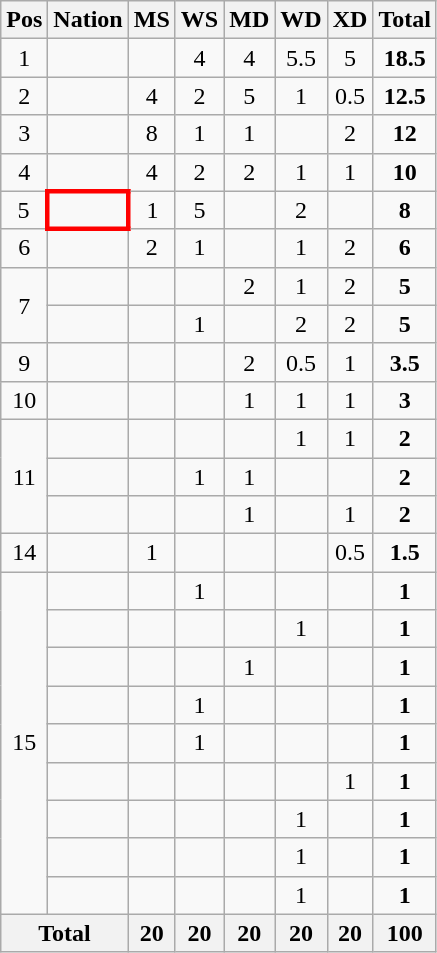<table class="wikitable" style="text-align:center">
<tr>
<th>Pos</th>
<th>Nation</th>
<th>MS</th>
<th>WS</th>
<th>MD</th>
<th>WD</th>
<th>XD</th>
<th>Total</th>
</tr>
<tr>
<td>1</td>
<td align="left"></td>
<td></td>
<td>4</td>
<td>4</td>
<td>5.5</td>
<td>5</td>
<td><strong>18.5</strong></td>
</tr>
<tr>
<td>2</td>
<td align="left"></td>
<td>4</td>
<td>2</td>
<td>5</td>
<td>1</td>
<td>0.5</td>
<td><strong>12.5</strong></td>
</tr>
<tr>
<td>3</td>
<td align="left"></td>
<td>8</td>
<td>1</td>
<td>1</td>
<td></td>
<td>2</td>
<td><strong>12</strong></td>
</tr>
<tr>
<td>4</td>
<td align="left"></td>
<td>4</td>
<td>2</td>
<td>2</td>
<td>1</td>
<td>1</td>
<td><strong>10</strong></td>
</tr>
<tr>
<td>5</td>
<td align="left" style="border: 3px solid red"><strong></strong></td>
<td>1</td>
<td>5</td>
<td></td>
<td>2</td>
<td></td>
<td><strong>8</strong></td>
</tr>
<tr>
<td>6</td>
<td align="left"></td>
<td>2</td>
<td>1</td>
<td></td>
<td>1</td>
<td>2</td>
<td><strong>6</strong></td>
</tr>
<tr>
<td rowspan="2">7</td>
<td align="left"></td>
<td></td>
<td></td>
<td>2</td>
<td>1</td>
<td>2</td>
<td><strong>5</strong></td>
</tr>
<tr>
<td align="left"></td>
<td></td>
<td>1</td>
<td></td>
<td>2</td>
<td>2</td>
<td><strong>5</strong></td>
</tr>
<tr>
<td>9</td>
<td align="left"></td>
<td></td>
<td></td>
<td>2</td>
<td>0.5</td>
<td>1</td>
<td><strong>3.5</strong></td>
</tr>
<tr>
<td>10</td>
<td align="left"></td>
<td></td>
<td></td>
<td>1</td>
<td>1</td>
<td>1</td>
<td><strong>3</strong></td>
</tr>
<tr>
<td rowspan="3">11</td>
<td align="left"></td>
<td></td>
<td></td>
<td></td>
<td>1</td>
<td>1</td>
<td><strong>2</strong></td>
</tr>
<tr>
<td align="left"></td>
<td></td>
<td>1</td>
<td>1</td>
<td></td>
<td></td>
<td><strong>2</strong></td>
</tr>
<tr>
<td align="left"></td>
<td></td>
<td></td>
<td>1</td>
<td></td>
<td>1</td>
<td><strong>2</strong></td>
</tr>
<tr>
<td>14</td>
<td align="left"></td>
<td>1</td>
<td></td>
<td></td>
<td></td>
<td>0.5</td>
<td><strong>1.5</strong></td>
</tr>
<tr>
<td rowspan="9">15</td>
<td align="left"></td>
<td></td>
<td>1</td>
<td></td>
<td></td>
<td></td>
<td><strong>1</strong></td>
</tr>
<tr>
<td align="left"></td>
<td></td>
<td></td>
<td></td>
<td>1</td>
<td></td>
<td><strong>1</strong></td>
</tr>
<tr>
<td align="left"></td>
<td></td>
<td></td>
<td>1</td>
<td></td>
<td></td>
<td><strong>1</strong></td>
</tr>
<tr>
<td align="left"></td>
<td></td>
<td>1</td>
<td></td>
<td></td>
<td></td>
<td><strong>1</strong></td>
</tr>
<tr>
<td align="left"></td>
<td></td>
<td>1</td>
<td></td>
<td></td>
<td></td>
<td><strong>1</strong></td>
</tr>
<tr>
<td align="left"></td>
<td></td>
<td></td>
<td></td>
<td></td>
<td>1</td>
<td><strong>1</strong></td>
</tr>
<tr>
<td align="left"></td>
<td></td>
<td></td>
<td></td>
<td>1</td>
<td></td>
<td><strong>1</strong></td>
</tr>
<tr>
<td align="left"></td>
<td></td>
<td></td>
<td></td>
<td>1</td>
<td></td>
<td><strong>1</strong></td>
</tr>
<tr>
<td align="left"></td>
<td></td>
<td></td>
<td></td>
<td>1</td>
<td></td>
<td><strong>1</strong></td>
</tr>
<tr>
<th colspan="2">Total</th>
<th>20</th>
<th>20</th>
<th>20</th>
<th>20</th>
<th>20</th>
<th>100</th>
</tr>
</table>
